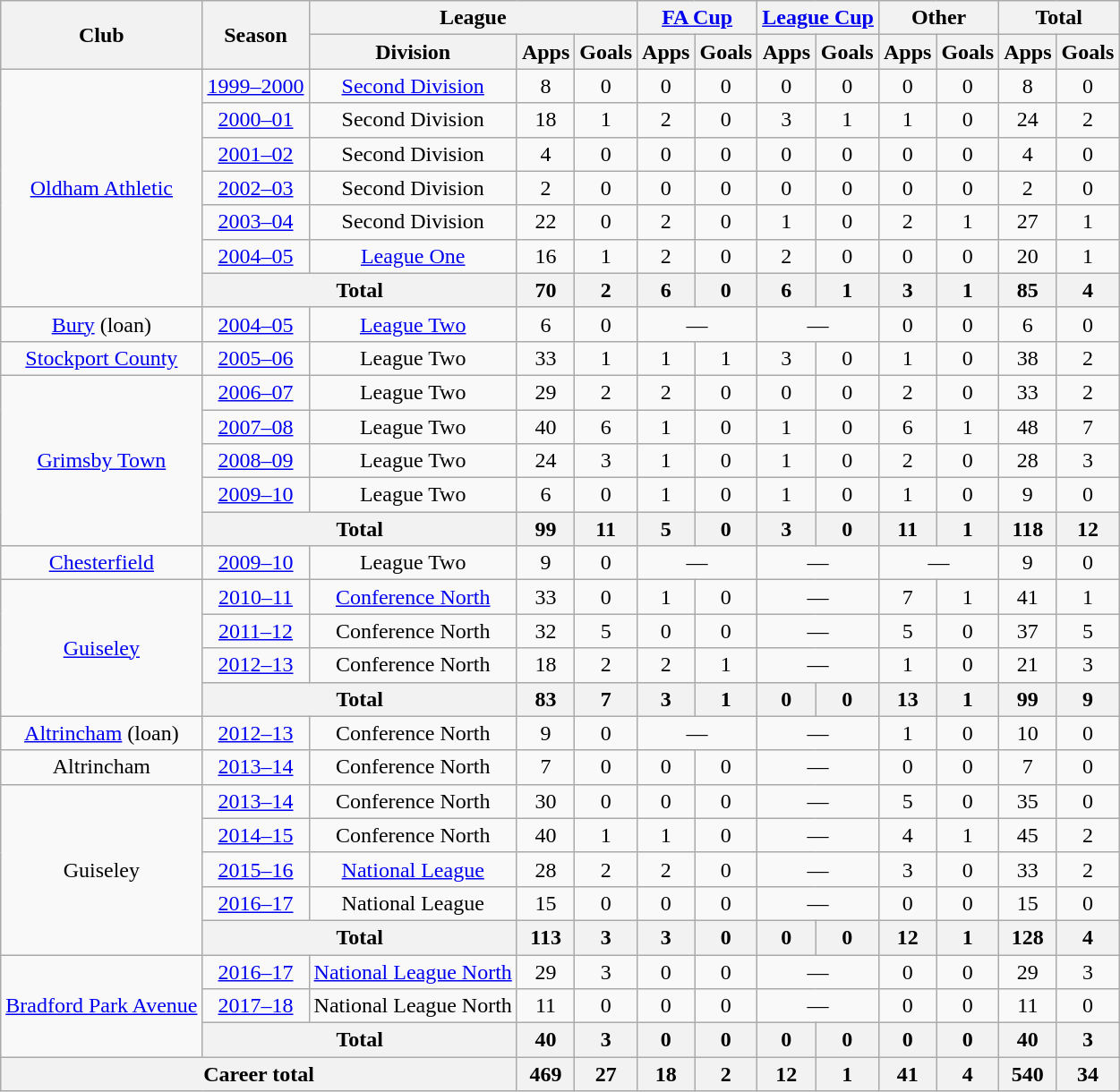<table class=wikitable style="text-align:center">
<tr>
<th rowspan="2">Club</th>
<th rowspan="2">Season</th>
<th colspan="3">League</th>
<th colspan="2"><a href='#'>FA Cup</a></th>
<th colspan="2"><a href='#'>League Cup</a></th>
<th colspan="2">Other</th>
<th colspan="2">Total</th>
</tr>
<tr>
<th>Division</th>
<th>Apps</th>
<th>Goals</th>
<th>Apps</th>
<th>Goals</th>
<th>Apps</th>
<th>Goals</th>
<th>Apps</th>
<th>Goals</th>
<th>Apps</th>
<th>Goals</th>
</tr>
<tr>
<td rowspan="7"><a href='#'>Oldham Athletic</a></td>
<td><a href='#'>1999–2000</a></td>
<td><a href='#'>Second Division</a></td>
<td>8</td>
<td>0</td>
<td>0</td>
<td>0</td>
<td>0</td>
<td>0</td>
<td>0</td>
<td>0</td>
<td>8</td>
<td>0</td>
</tr>
<tr>
<td><a href='#'>2000–01</a></td>
<td>Second Division</td>
<td>18</td>
<td>1</td>
<td>2</td>
<td>0</td>
<td>3</td>
<td>1</td>
<td>1</td>
<td>0</td>
<td>24</td>
<td>2</td>
</tr>
<tr>
<td><a href='#'>2001–02</a></td>
<td>Second Division</td>
<td>4</td>
<td>0</td>
<td>0</td>
<td>0</td>
<td>0</td>
<td>0</td>
<td>0</td>
<td>0</td>
<td>4</td>
<td>0</td>
</tr>
<tr>
<td><a href='#'>2002–03</a></td>
<td>Second Division</td>
<td>2</td>
<td>0</td>
<td>0</td>
<td>0</td>
<td>0</td>
<td>0</td>
<td>0</td>
<td>0</td>
<td>2</td>
<td>0</td>
</tr>
<tr>
<td><a href='#'>2003–04</a></td>
<td>Second Division</td>
<td>22</td>
<td>0</td>
<td>2</td>
<td>0</td>
<td>1</td>
<td>0</td>
<td>2</td>
<td>1</td>
<td>27</td>
<td>1</td>
</tr>
<tr>
<td><a href='#'>2004–05</a></td>
<td><a href='#'>League One</a></td>
<td>16</td>
<td>1</td>
<td>2</td>
<td>0</td>
<td>2</td>
<td>0</td>
<td>0</td>
<td>0</td>
<td>20</td>
<td>1</td>
</tr>
<tr>
<th colspan="2">Total</th>
<th>70</th>
<th>2</th>
<th>6</th>
<th>0</th>
<th>6</th>
<th>1</th>
<th>3</th>
<th>1</th>
<th>85</th>
<th>4</th>
</tr>
<tr>
<td><a href='#'>Bury</a> (loan)</td>
<td><a href='#'>2004–05</a></td>
<td><a href='#'>League Two</a></td>
<td>6</td>
<td>0</td>
<td colspan="2">—</td>
<td colspan="2">—</td>
<td>0</td>
<td>0</td>
<td>6</td>
<td>0</td>
</tr>
<tr>
<td><a href='#'>Stockport County</a></td>
<td><a href='#'>2005–06</a></td>
<td>League Two</td>
<td>33</td>
<td>1</td>
<td>1</td>
<td>1</td>
<td>3</td>
<td>0</td>
<td>1</td>
<td>0</td>
<td>38</td>
<td>2</td>
</tr>
<tr>
<td rowspan="5"><a href='#'>Grimsby Town</a></td>
<td><a href='#'>2006–07</a></td>
<td>League Two</td>
<td>29</td>
<td>2</td>
<td>2</td>
<td>0</td>
<td>0</td>
<td>0</td>
<td>2</td>
<td>0</td>
<td>33</td>
<td>2</td>
</tr>
<tr>
<td><a href='#'>2007–08</a></td>
<td>League Two</td>
<td>40</td>
<td>6</td>
<td>1</td>
<td>0</td>
<td>1</td>
<td>0</td>
<td>6</td>
<td>1</td>
<td>48</td>
<td>7</td>
</tr>
<tr>
<td><a href='#'>2008–09</a></td>
<td>League Two</td>
<td>24</td>
<td>3</td>
<td>1</td>
<td>0</td>
<td>1</td>
<td>0</td>
<td>2</td>
<td>0</td>
<td>28</td>
<td>3</td>
</tr>
<tr>
<td><a href='#'>2009–10</a></td>
<td>League Two</td>
<td>6</td>
<td>0</td>
<td>1</td>
<td>0</td>
<td>1</td>
<td>0</td>
<td>1</td>
<td>0</td>
<td>9</td>
<td>0</td>
</tr>
<tr>
<th colspan="2">Total</th>
<th>99</th>
<th>11</th>
<th>5</th>
<th>0</th>
<th>3</th>
<th>0</th>
<th>11</th>
<th>1</th>
<th>118</th>
<th>12</th>
</tr>
<tr>
<td><a href='#'>Chesterfield</a></td>
<td><a href='#'>2009–10</a></td>
<td>League Two</td>
<td>9</td>
<td>0</td>
<td colspan="2">—</td>
<td colspan="2">—</td>
<td colspan="2">—</td>
<td>9</td>
<td>0</td>
</tr>
<tr>
<td rowspan="4"><a href='#'>Guiseley</a></td>
<td><a href='#'>2010–11</a></td>
<td><a href='#'>Conference North</a></td>
<td>33</td>
<td>0</td>
<td>1</td>
<td>0</td>
<td colspan="2">—</td>
<td>7</td>
<td>1</td>
<td>41</td>
<td>1</td>
</tr>
<tr>
<td><a href='#'>2011–12</a></td>
<td>Conference North</td>
<td>32</td>
<td>5</td>
<td>0</td>
<td>0</td>
<td colspan="2">—</td>
<td>5</td>
<td>0</td>
<td>37</td>
<td>5</td>
</tr>
<tr>
<td><a href='#'>2012–13</a></td>
<td>Conference North</td>
<td>18</td>
<td>2</td>
<td>2</td>
<td>1</td>
<td colspan="2">—</td>
<td>1</td>
<td>0</td>
<td>21</td>
<td>3</td>
</tr>
<tr>
<th colspan="2">Total</th>
<th>83</th>
<th>7</th>
<th>3</th>
<th>1</th>
<th>0</th>
<th>0</th>
<th>13</th>
<th>1</th>
<th>99</th>
<th>9</th>
</tr>
<tr>
<td><a href='#'>Altrincham</a> (loan)</td>
<td><a href='#'>2012–13</a></td>
<td>Conference North</td>
<td>9</td>
<td>0</td>
<td colspan="2">—</td>
<td colspan="2">—</td>
<td>1</td>
<td>0</td>
<td>10</td>
<td>0</td>
</tr>
<tr>
<td>Altrincham</td>
<td><a href='#'>2013–14</a></td>
<td>Conference North</td>
<td>7</td>
<td>0</td>
<td>0</td>
<td>0</td>
<td colspan="2">—</td>
<td>0</td>
<td>0</td>
<td>7</td>
<td>0</td>
</tr>
<tr>
<td rowspan="5">Guiseley</td>
<td><a href='#'>2013–14</a></td>
<td>Conference North</td>
<td>30</td>
<td>0</td>
<td>0</td>
<td>0</td>
<td colspan="2">—</td>
<td>5</td>
<td>0</td>
<td>35</td>
<td>0</td>
</tr>
<tr>
<td><a href='#'>2014–15</a></td>
<td>Conference North</td>
<td>40</td>
<td>1</td>
<td>1</td>
<td>0</td>
<td colspan="2">—</td>
<td>4</td>
<td>1</td>
<td>45</td>
<td>2</td>
</tr>
<tr>
<td><a href='#'>2015–16</a></td>
<td><a href='#'>National League</a></td>
<td>28</td>
<td>2</td>
<td>2</td>
<td>0</td>
<td colspan="2">—</td>
<td>3</td>
<td>0</td>
<td>33</td>
<td>2</td>
</tr>
<tr>
<td><a href='#'>2016–17</a></td>
<td>National League</td>
<td>15</td>
<td>0</td>
<td>0</td>
<td>0</td>
<td colspan="2">—</td>
<td>0</td>
<td>0</td>
<td>15</td>
<td>0</td>
</tr>
<tr>
<th colspan="2">Total</th>
<th>113</th>
<th>3</th>
<th>3</th>
<th>0</th>
<th>0</th>
<th>0</th>
<th>12</th>
<th>1</th>
<th>128</th>
<th>4</th>
</tr>
<tr>
<td rowspan="3"><a href='#'>Bradford Park Avenue</a></td>
<td><a href='#'>2016–17</a></td>
<td><a href='#'>National League North</a></td>
<td>29</td>
<td>3</td>
<td>0</td>
<td>0</td>
<td colspan="2">—</td>
<td>0</td>
<td>0</td>
<td>29</td>
<td>3</td>
</tr>
<tr>
<td><a href='#'>2017–18</a></td>
<td>National League North</td>
<td>11</td>
<td>0</td>
<td>0</td>
<td>0</td>
<td colspan="2">—</td>
<td>0</td>
<td>0</td>
<td>11</td>
<td>0</td>
</tr>
<tr>
<th colspan="2">Total</th>
<th>40</th>
<th>3</th>
<th>0</th>
<th>0</th>
<th>0</th>
<th>0</th>
<th>0</th>
<th>0</th>
<th>40</th>
<th>3</th>
</tr>
<tr>
<th colspan="3">Career total</th>
<th>469</th>
<th>27</th>
<th>18</th>
<th>2</th>
<th>12</th>
<th>1</th>
<th>41</th>
<th>4</th>
<th>540</th>
<th>34</th>
</tr>
</table>
